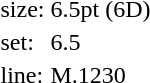<table style="margin-left:40px;">
<tr>
<td>size:</td>
<td>6.5pt (6D)</td>
</tr>
<tr>
<td>set:</td>
<td>6.5</td>
</tr>
<tr>
<td>line:</td>
<td>M.1230</td>
</tr>
</table>
